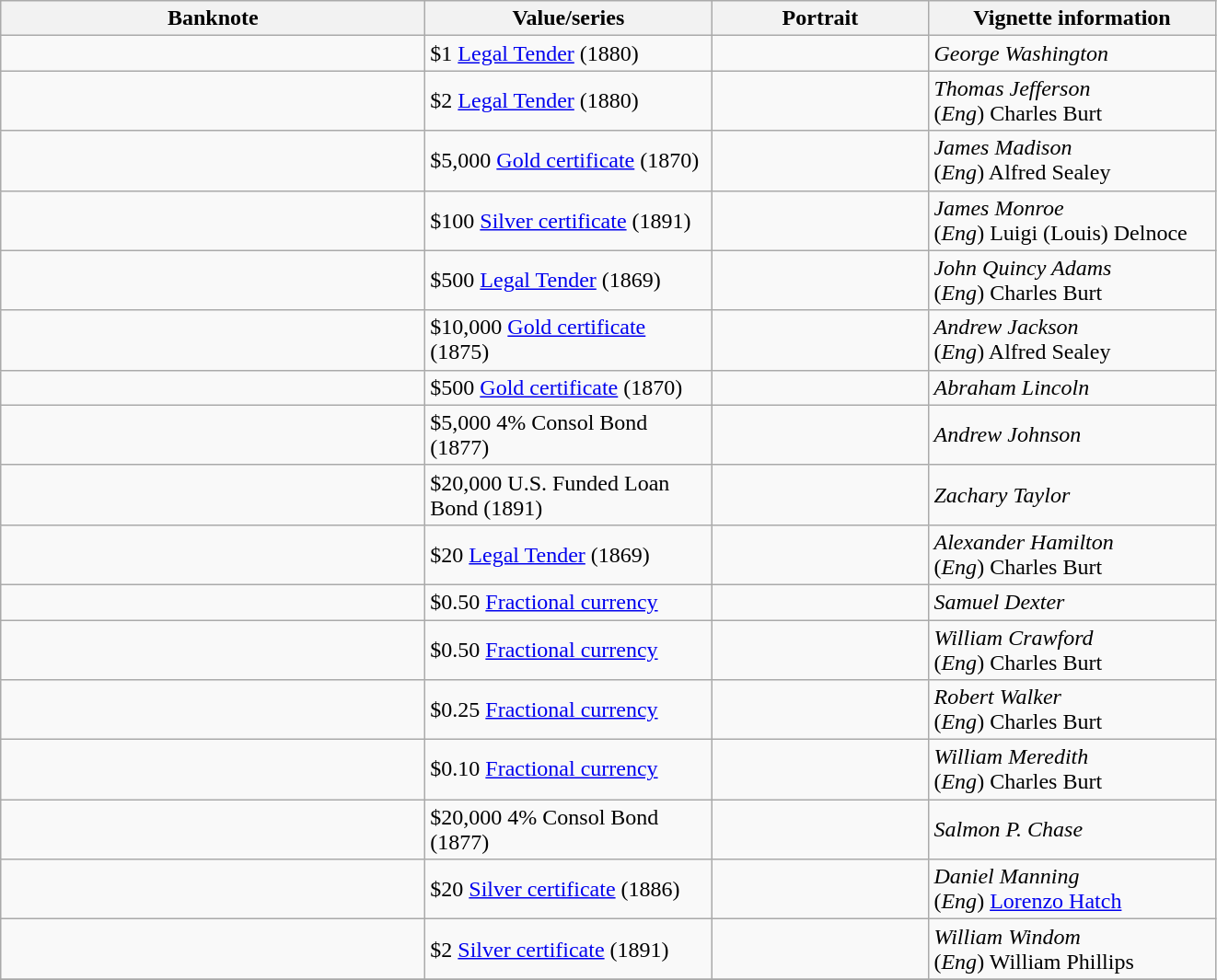<table class="wikitable sortable">
<tr>
<th scope="col" style="width:300px;" class="unsortable">Banknote</th>
<th scope="col" style="width:200px;" class="unsortable">Value/series</th>
<th scope="col" style="width:150px;" class="unsortable">Portrait</th>
<th scope="col" style="width:200px;">Vignette information</th>
</tr>
<tr>
<td></td>
<td>$1 <a href='#'>Legal Tender</a> (1880)</td>
<td></td>
<td><em>George Washington</em></td>
</tr>
<tr>
<td></td>
<td>$2 <a href='#'>Legal Tender</a> (1880)</td>
<td></td>
<td><em>Thomas Jefferson</em><br>(<em>Eng</em>) Charles Burt</td>
</tr>
<tr>
<td></td>
<td>$5,000 <a href='#'>Gold certificate</a> (1870)</td>
<td></td>
<td><em>James Madison</em><br>(<em>Eng</em>) Alfred Sealey</td>
</tr>
<tr>
<td></td>
<td>$100 <a href='#'>Silver certificate</a> (1891)</td>
<td></td>
<td><em>James Monroe</em><br>(<em>Eng</em>) Luigi (Louis) Delnoce</td>
</tr>
<tr>
<td></td>
<td>$500 <a href='#'>Legal Tender</a> (1869)</td>
<td></td>
<td><em>John Quincy Adams</em><br>(<em>Eng</em>) Charles Burt</td>
</tr>
<tr>
<td></td>
<td>$10,000 <a href='#'>Gold certificate</a> (1875)</td>
<td></td>
<td><em>Andrew Jackson</em><br>(<em>Eng</em>) Alfred Sealey</td>
</tr>
<tr>
<td></td>
<td>$500 <a href='#'>Gold certificate</a> (1870)</td>
<td></td>
<td><em>Abraham Lincoln</em></td>
</tr>
<tr>
<td></td>
<td>$5,000 4% Consol Bond (1877)</td>
<td></td>
<td><em>Andrew Johnson</em></td>
</tr>
<tr>
<td></td>
<td>$20,000 U.S. Funded Loan Bond (1891)</td>
<td></td>
<td><em>Zachary Taylor</em></td>
</tr>
<tr>
<td></td>
<td>$20 <a href='#'>Legal Tender</a> (1869)</td>
<td></td>
<td><em>Alexander Hamilton</em><br>(<em>Eng</em>) Charles Burt</td>
</tr>
<tr>
<td></td>
<td>$0.50 <a href='#'>Fractional currency</a></td>
<td></td>
<td><em>Samuel Dexter</em></td>
</tr>
<tr>
<td></td>
<td>$0.50 <a href='#'>Fractional currency</a></td>
<td></td>
<td><em>William Crawford</em><br>(<em>Eng</em>) Charles Burt</td>
</tr>
<tr>
<td></td>
<td>$0.25 <a href='#'>Fractional currency</a></td>
<td></td>
<td><em>Robert Walker</em><br>(<em>Eng</em>) Charles Burt</td>
</tr>
<tr>
<td></td>
<td>$0.10 <a href='#'>Fractional currency</a></td>
<td></td>
<td><em>William Meredith</em><br>(<em>Eng</em>) Charles Burt</td>
</tr>
<tr>
<td></td>
<td>$20,000 4% Consol Bond (1877)</td>
<td></td>
<td><em>Salmon P. Chase</em></td>
</tr>
<tr>
<td></td>
<td>$20 <a href='#'>Silver certificate</a> (1886)</td>
<td></td>
<td><em>Daniel Manning</em><br>(<em>Eng</em>) <a href='#'>Lorenzo Hatch</a></td>
</tr>
<tr>
<td></td>
<td>$2 <a href='#'>Silver certificate</a> (1891)</td>
<td></td>
<td><em>William Windom</em><br>(<em>Eng</em>) William Phillips</td>
</tr>
<tr>
</tr>
</table>
